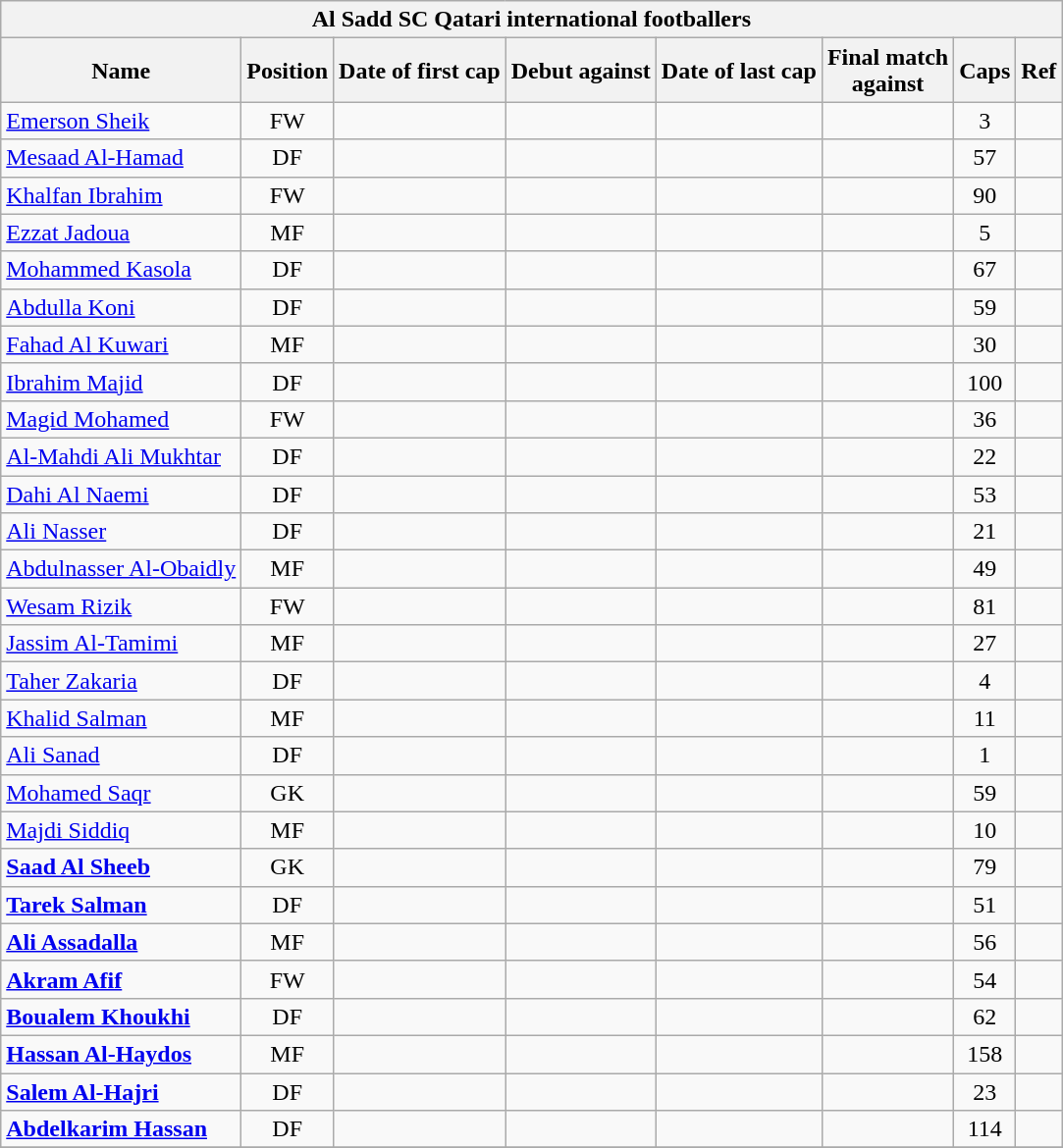<table class="wikitable plainrowheaders sortable" style="text-align: center;">
<tr>
<th colspan=8>Al Sadd SC Qatari international footballers</th>
</tr>
<tr>
<th scope="col">Name</th>
<th scope="col">Position</th>
<th scope="col">Date of first cap</th>
<th scope="col">Debut against</th>
<th scope="col">Date of last cap</th>
<th scope="col">Final match<br>against</th>
<th scope="col">Caps</th>
<th scope="col" class="unsortable">Ref</th>
</tr>
<tr>
<td scope="row" align="left"><a href='#'>Emerson Sheik</a></td>
<td align="center">FW</td>
<td align="center"></td>
<td align="center"></td>
<td align="center"></td>
<td align="center"></td>
<td align="center">3</td>
<td></td>
</tr>
<tr>
<td scope="row" align="left"><a href='#'>Mesaad Al-Hamad</a></td>
<td align="center">DF</td>
<td align="center"></td>
<td align="center"></td>
<td align="center"></td>
<td align="center"></td>
<td align="center">57</td>
<td></td>
</tr>
<tr>
<td scope="row" align="left"><a href='#'>Khalfan Ibrahim</a></td>
<td align="center">FW</td>
<td align="center"></td>
<td align="center"></td>
<td align="center"></td>
<td align="center"></td>
<td align="center">90</td>
<td></td>
</tr>
<tr>
<td scope="row" align="left"><a href='#'>Ezzat Jadoua</a></td>
<td align="center">MF</td>
<td align="center"></td>
<td align="center"></td>
<td align="center"></td>
<td align="center"></td>
<td align="center">5</td>
<td></td>
</tr>
<tr>
<td scope="row" align="left"><a href='#'>Mohammed Kasola</a></td>
<td align="center">DF</td>
<td align="center"></td>
<td align="center"></td>
<td align="center"></td>
<td align="center"></td>
<td align="center">67</td>
<td></td>
</tr>
<tr>
<td scope="row" align="left"><a href='#'>Abdulla Koni</a></td>
<td align="center">DF</td>
<td align="center"></td>
<td align="center"></td>
<td align="center"></td>
<td align="center"></td>
<td align="center">59</td>
<td></td>
</tr>
<tr>
<td scope="row" align="left"><a href='#'>Fahad Al Kuwari</a></td>
<td align="center">MF</td>
<td align="center"></td>
<td align="center"></td>
<td align="center"></td>
<td align="center"></td>
<td align="center">30</td>
<td></td>
</tr>
<tr>
<td scope="row" align="left"><a href='#'>Ibrahim Majid</a></td>
<td align="center">DF</td>
<td align="center"></td>
<td align="center"></td>
<td align="center"></td>
<td align="center"></td>
<td align="center">100</td>
<td></td>
</tr>
<tr>
<td scope="row" align="left"><a href='#'>Magid Mohamed</a></td>
<td align="center">FW</td>
<td align="center"></td>
<td align="center"></td>
<td align="center"></td>
<td align="center"></td>
<td align="center">36</td>
<td></td>
</tr>
<tr>
<td scope="row" align="left"><a href='#'>Al-Mahdi Ali Mukhtar</a></td>
<td align="center">DF</td>
<td align="center"></td>
<td align="center"></td>
<td align="center"></td>
<td align="center"></td>
<td align="center">22</td>
<td></td>
</tr>
<tr>
<td scope="row" align="left"><a href='#'>Dahi Al Naemi</a></td>
<td align="center">DF</td>
<td align="center"></td>
<td align="center"></td>
<td align="center"></td>
<td align="center"></td>
<td align="center">53</td>
<td></td>
</tr>
<tr>
<td scope="row" align="left"><a href='#'>Ali Nasser</a></td>
<td align="center">DF</td>
<td align="center"></td>
<td align="center"></td>
<td align="center"></td>
<td align="center"></td>
<td align="center">21</td>
<td></td>
</tr>
<tr>
<td scope="row" align="left"><a href='#'>Abdulnasser Al-Obaidly</a></td>
<td align="center">MF</td>
<td align="center"></td>
<td align="center"></td>
<td align="center"></td>
<td align="center"></td>
<td align="center">49</td>
<td></td>
</tr>
<tr>
<td scope="row" align="left"><a href='#'>Wesam Rizik</a></td>
<td align="center">FW</td>
<td align="center"></td>
<td align="center"></td>
<td align="center"></td>
<td align="center"></td>
<td align="center">81</td>
<td></td>
</tr>
<tr>
<td scope="row" align="left"><a href='#'>Jassim Al-Tamimi</a></td>
<td align="center">MF</td>
<td align="center"></td>
<td align="center"></td>
<td align="center"></td>
<td align="center"></td>
<td align="center">27</td>
<td></td>
</tr>
<tr>
<td scope="row" align="left"><a href='#'>Taher Zakaria</a></td>
<td align="center">DF</td>
<td align="center"></td>
<td align="center"></td>
<td align="center"></td>
<td align="center"></td>
<td align="center">4</td>
<td></td>
</tr>
<tr>
<td scope="row" align="left"><a href='#'>Khalid Salman</a></td>
<td align="center">MF</td>
<td align="center"></td>
<td align="center"></td>
<td align="center"></td>
<td align="center"></td>
<td align="center">11</td>
<td></td>
</tr>
<tr>
<td scope="row" align="left"><a href='#'>Ali Sanad</a></td>
<td align="center">DF</td>
<td align="center"></td>
<td align="center"></td>
<td align="center"></td>
<td align="center"></td>
<td align="center">1</td>
<td></td>
</tr>
<tr>
<td scope="row" align="left"><a href='#'>Mohamed Saqr</a></td>
<td align="center">GK</td>
<td align="center"></td>
<td align="center"></td>
<td align="center"></td>
<td align="center"></td>
<td align="center">59</td>
<td></td>
</tr>
<tr>
<td scope="row" align="left"><a href='#'>Majdi Siddiq</a></td>
<td align="center">MF</td>
<td align="center"></td>
<td align="center"></td>
<td align="center"></td>
<td align="center"></td>
<td align="center">10</td>
<td></td>
</tr>
<tr>
<td scope="row" align="left"><strong><a href='#'>Saad Al Sheeb</a></strong></td>
<td align="center">GK</td>
<td align="center"></td>
<td align="center"></td>
<td align="center"></td>
<td align="center"></td>
<td align="center">79</td>
<td></td>
</tr>
<tr>
<td scope="row" align="left"><strong><a href='#'>Tarek Salman</a></strong></td>
<td align="center">DF</td>
<td align="center"></td>
<td align="center"></td>
<td align="center"></td>
<td align="center"></td>
<td align="center">51</td>
<td></td>
</tr>
<tr>
<td scope="row" align="left"><strong><a href='#'>Ali Assadalla</a></strong></td>
<td align="center">MF</td>
<td align="center"></td>
<td align="center"></td>
<td align="center"></td>
<td align="center"></td>
<td align="center">56</td>
<td></td>
</tr>
<tr>
<td scope="row" align="left"><strong><a href='#'>Akram Afif</a></strong></td>
<td align="center">FW</td>
<td align="center"></td>
<td align="center"></td>
<td align="center"></td>
<td align="center"></td>
<td align="center">54</td>
<td></td>
</tr>
<tr>
<td scope="row" align="left"><strong><a href='#'>Boualem Khoukhi</a></strong></td>
<td align="center">DF</td>
<td align="center"></td>
<td align="center"></td>
<td align="center"></td>
<td align="center"></td>
<td align="center">62</td>
<td></td>
</tr>
<tr>
<td scope="row" align="left"><strong><a href='#'>Hassan Al-Haydos</a></strong></td>
<td align="center">MF</td>
<td align="center"></td>
<td align="center"></td>
<td align="center"></td>
<td align="center"></td>
<td align="center">158</td>
<td></td>
</tr>
<tr>
<td scope="row" align="left"><strong><a href='#'>Salem Al-Hajri</a></strong></td>
<td align="center">DF</td>
<td align="center"></td>
<td align="center"></td>
<td align="center"></td>
<td align="center"></td>
<td align="center">23</td>
<td></td>
</tr>
<tr>
<td scope="row" align="left"><strong><a href='#'>Abdelkarim Hassan</a></strong></td>
<td align="center">DF</td>
<td align="center"></td>
<td align="center"></td>
<td align="center"></td>
<td align="center"></td>
<td align="center">114</td>
<td></td>
</tr>
<tr>
</tr>
</table>
